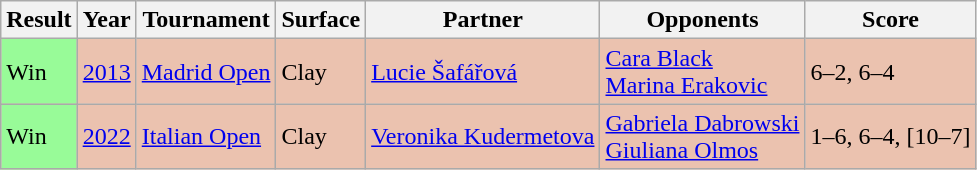<table class="sortable wikitable">
<tr>
<th>Result</th>
<th>Year</th>
<th>Tournament</th>
<th>Surface</th>
<th>Partner</th>
<th>Opponents</th>
<th class="unsortable">Score</th>
</tr>
<tr bgcolor=EBC2AF>
<td bgcolor=98FB98>Win</td>
<td><a href='#'>2013</a></td>
<td><a href='#'>Madrid Open</a></td>
<td>Clay</td>
<td> <a href='#'>Lucie Šafářová</a></td>
<td> <a href='#'>Cara Black</a> <br>  <a href='#'>Marina Erakovic</a></td>
<td>6–2, 6–4</td>
</tr>
<tr bgcolor=EBC2AF>
<td bgcolor=98FB98>Win</td>
<td><a href='#'>2022</a></td>
<td><a href='#'>Italian Open</a></td>
<td>Clay</td>
<td> <a href='#'>Veronika Kudermetova</a></td>
<td> <a href='#'>Gabriela Dabrowski</a> <br>  <a href='#'>Giuliana Olmos</a></td>
<td>1–6, 6–4, [10–7]</td>
</tr>
</table>
